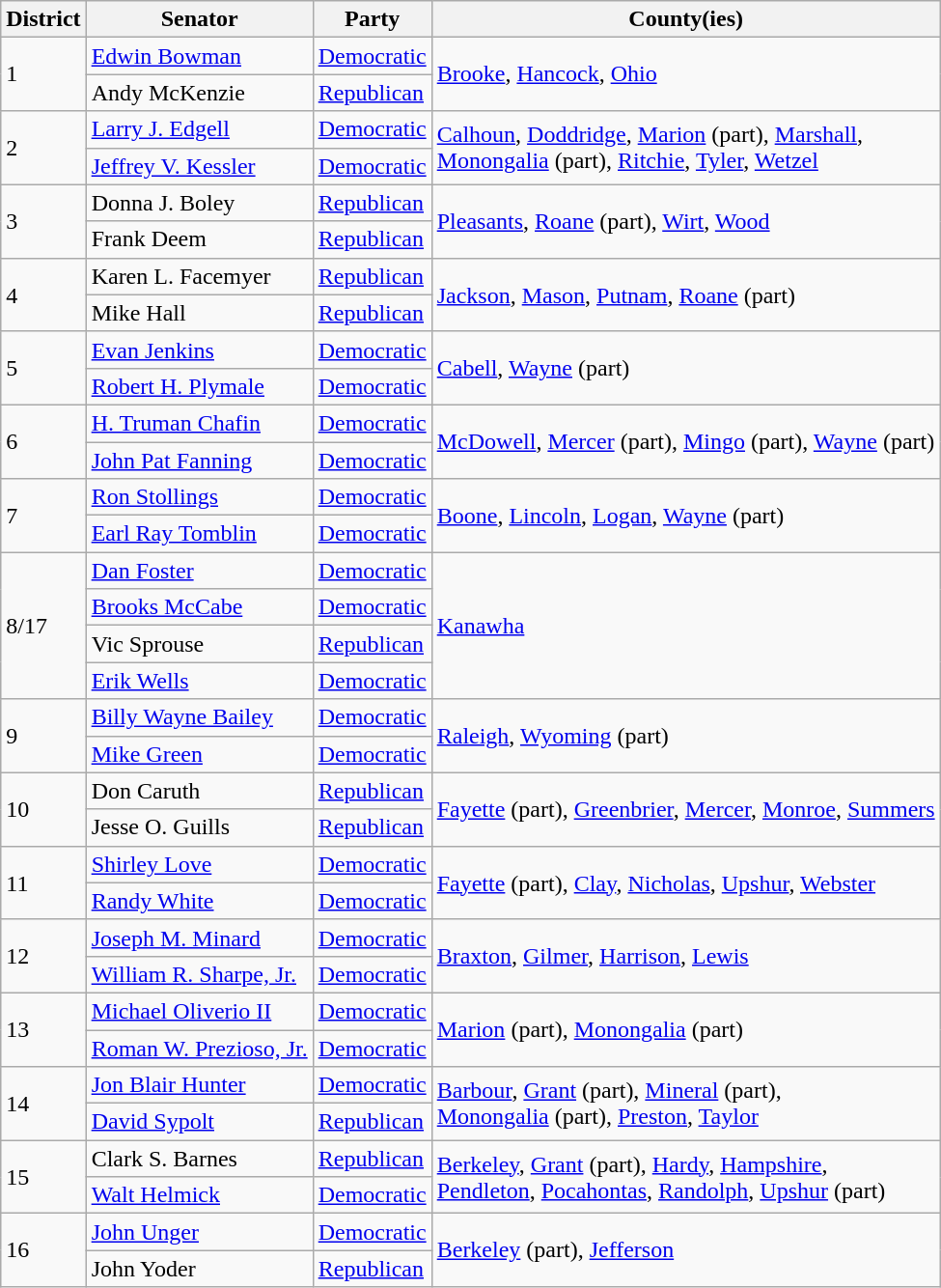<table class=wikitable>
<tr>
<th>District</th>
<th>Senator</th>
<th>Party</th>
<th>County(ies)</th>
</tr>
<tr>
<td rowspan=2>1</td>
<td><a href='#'>Edwin Bowman</a></td>
<td><a href='#'>Democratic</a></td>
<td rowspan=2><a href='#'>Brooke</a>, <a href='#'>Hancock</a>, <a href='#'>Ohio</a></td>
</tr>
<tr>
<td>Andy McKenzie</td>
<td><a href='#'>Republican</a></td>
</tr>
<tr>
<td rowspan=2>2</td>
<td><a href='#'>Larry J. Edgell</a></td>
<td><a href='#'>Democratic</a></td>
<td rowspan=2><a href='#'>Calhoun</a>, <a href='#'>Doddridge</a>, <a href='#'>Marion</a> (part), <a href='#'>Marshall</a>,<br> <a href='#'>Monongalia</a> (part), <a href='#'>Ritchie</a>, <a href='#'>Tyler</a>, <a href='#'>Wetzel</a></td>
</tr>
<tr>
<td><a href='#'>Jeffrey V. Kessler</a></td>
<td><a href='#'>Democratic</a></td>
</tr>
<tr>
<td rowspan=2>3</td>
<td>Donna J. Boley</td>
<td><a href='#'>Republican</a></td>
<td rowspan=2><a href='#'>Pleasants</a>, <a href='#'>Roane</a> (part), <a href='#'>Wirt</a>, <a href='#'>Wood</a></td>
</tr>
<tr>
<td>Frank Deem</td>
<td><a href='#'>Republican</a></td>
</tr>
<tr>
<td rowspan=2>4</td>
<td>Karen L. Facemyer</td>
<td><a href='#'>Republican</a></td>
<td rowspan=2><a href='#'>Jackson</a>, <a href='#'>Mason</a>, <a href='#'>Putnam</a>, <a href='#'>Roane</a> (part)</td>
</tr>
<tr>
<td>Mike Hall</td>
<td><a href='#'>Republican</a></td>
</tr>
<tr>
<td rowspan=2>5</td>
<td><a href='#'>Evan Jenkins</a></td>
<td><a href='#'>Democratic</a></td>
<td rowspan=2><a href='#'>Cabell</a>, <a href='#'>Wayne</a> (part)</td>
</tr>
<tr>
<td><a href='#'>Robert H. Plymale</a></td>
<td><a href='#'>Democratic</a></td>
</tr>
<tr>
<td rowspan=2>6</td>
<td><a href='#'>H. Truman Chafin</a></td>
<td><a href='#'>Democratic</a></td>
<td rowspan=2><a href='#'>McDowell</a>, <a href='#'>Mercer</a> (part), <a href='#'>Mingo</a> (part), <a href='#'>Wayne</a> (part)</td>
</tr>
<tr>
<td><a href='#'>John Pat Fanning</a></td>
<td><a href='#'>Democratic</a></td>
</tr>
<tr>
<td rowspan=2>7</td>
<td><a href='#'>Ron Stollings</a></td>
<td><a href='#'>Democratic</a></td>
<td rowspan=2><a href='#'>Boone</a>, <a href='#'>Lincoln</a>, <a href='#'>Logan</a>, <a href='#'>Wayne</a> (part)</td>
</tr>
<tr>
<td><a href='#'>Earl Ray Tomblin</a></td>
<td><a href='#'>Democratic</a></td>
</tr>
<tr>
<td rowspan=4>8/17</td>
<td><a href='#'>Dan Foster</a></td>
<td><a href='#'>Democratic</a></td>
<td rowspan=4><a href='#'>Kanawha</a></td>
</tr>
<tr>
<td><a href='#'>Brooks McCabe</a></td>
<td><a href='#'>Democratic</a></td>
</tr>
<tr>
<td>Vic Sprouse</td>
<td><a href='#'>Republican</a></td>
</tr>
<tr>
<td><a href='#'>Erik Wells</a></td>
<td><a href='#'>Democratic</a></td>
</tr>
<tr>
<td rowspan=2>9</td>
<td><a href='#'>Billy Wayne Bailey</a></td>
<td><a href='#'>Democratic</a></td>
<td rowspan=2><a href='#'>Raleigh</a>, <a href='#'>Wyoming</a> (part)</td>
</tr>
<tr>
<td><a href='#'>Mike Green</a></td>
<td><a href='#'>Democratic</a></td>
</tr>
<tr>
<td rowspan=2>10</td>
<td>Don Caruth</td>
<td><a href='#'>Republican</a></td>
<td rowspan=2><a href='#'>Fayette</a> (part), <a href='#'>Greenbrier</a>, <a href='#'>Mercer</a>, <a href='#'>Monroe</a>, <a href='#'>Summers</a></td>
</tr>
<tr>
<td>Jesse O. Guills</td>
<td><a href='#'>Republican</a></td>
</tr>
<tr>
<td rowspan=2>11</td>
<td><a href='#'>Shirley Love</a></td>
<td><a href='#'>Democratic</a></td>
<td rowspan=2><a href='#'>Fayette</a> (part), <a href='#'>Clay</a>, <a href='#'>Nicholas</a>, <a href='#'>Upshur</a>, <a href='#'>Webster</a></td>
</tr>
<tr>
<td><a href='#'>Randy White</a></td>
<td><a href='#'>Democratic</a></td>
</tr>
<tr>
<td rowspan=2>12</td>
<td><a href='#'>Joseph M. Minard</a></td>
<td><a href='#'>Democratic</a></td>
<td rowspan=2><a href='#'>Braxton</a>, <a href='#'>Gilmer</a>, <a href='#'>Harrison</a>, <a href='#'>Lewis</a></td>
</tr>
<tr>
<td><a href='#'>William R. Sharpe, Jr.</a></td>
<td><a href='#'>Democratic</a></td>
</tr>
<tr>
<td rowspan=2>13</td>
<td><a href='#'>Michael Oliverio II</a></td>
<td><a href='#'>Democratic</a></td>
<td rowspan=2><a href='#'>Marion</a> (part), <a href='#'>Monongalia</a> (part)</td>
</tr>
<tr>
<td><a href='#'>Roman W. Prezioso, Jr.</a></td>
<td><a href='#'>Democratic</a></td>
</tr>
<tr>
<td rowspan=2>14</td>
<td><a href='#'>Jon Blair Hunter</a></td>
<td><a href='#'>Democratic</a></td>
<td rowspan=2><a href='#'>Barbour</a>, <a href='#'>Grant</a> (part), <a href='#'>Mineral</a> (part),<br> <a href='#'>Monongalia</a> (part), <a href='#'>Preston</a>, <a href='#'>Taylor</a></td>
</tr>
<tr>
<td><a href='#'>David Sypolt</a></td>
<td><a href='#'>Republican</a></td>
</tr>
<tr>
<td rowspan=2>15</td>
<td>Clark S. Barnes</td>
<td><a href='#'>Republican</a></td>
<td rowspan=2><a href='#'>Berkeley</a>, <a href='#'>Grant</a> (part), <a href='#'>Hardy</a>, <a href='#'>Hampshire</a>,<br> <a href='#'>Pendleton</a>, <a href='#'>Pocahontas</a>, <a href='#'>Randolph</a>, <a href='#'>Upshur</a> (part)</td>
</tr>
<tr>
<td><a href='#'>Walt Helmick</a></td>
<td><a href='#'>Democratic</a></td>
</tr>
<tr>
<td rowspan=2>16</td>
<td><a href='#'>John Unger</a></td>
<td><a href='#'>Democratic</a></td>
<td rowspan=2><a href='#'>Berkeley</a> (part), <a href='#'>Jefferson</a></td>
</tr>
<tr>
<td>John Yoder</td>
<td><a href='#'>Republican</a></td>
</tr>
</table>
